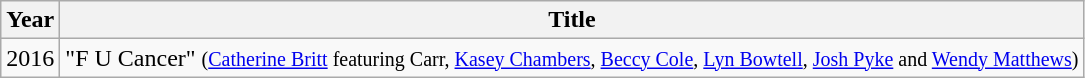<table class="wikitable" style=text-align:center;>
<tr>
<th>Year</th>
<th>Title</th>
</tr>
<tr>
<td style="text-align:center;">2016</td>
<td style="text-align:left;">"F U Cancer" <small>(<a href='#'>Catherine Britt</a> featuring Carr, <a href='#'>Kasey Chambers</a>, <a href='#'>Beccy Cole</a>, <a href='#'>Lyn Bowtell</a>, <a href='#'>Josh Pyke</a> and <a href='#'>Wendy Matthews</a>) </small></td>
</tr>
</table>
